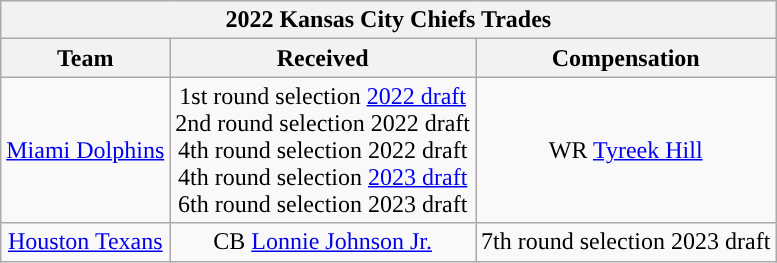<table class="wikitable" style="text-align:center">
<tr>
<th colspan=3>2022 Kansas City Chiefs Trades</th>
</tr>
<tr>
<th>Team</th>
<th>Received</th>
<th>Compensation</th>
</tr>
<tr>
<td><a href='#'>Miami Dolphins</a></td>
<td>1st round selection <a href='#'>2022 draft</a><br>2nd round selection 2022 draft<br>4th round selection 2022 draft<br>4th round selection <a href='#'>2023 draft</a><br>6th round selection 2023 draft</td>
<td>WR <a href='#'>Tyreek Hill</a></td>
</tr>
<tr>
<td><a href='#'>Houston Texans</a></td>
<td>CB <a href='#'>Lonnie Johnson Jr.</a></td>
<td>7th round selection 2023 draft</td>
</tr>
</table>
